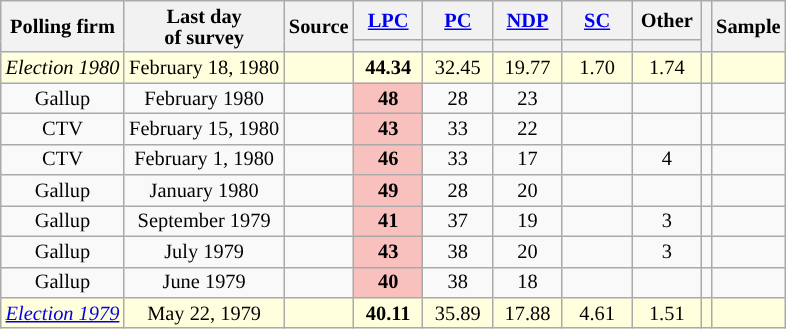<table class="wikitable sortable" style="text-align:center;font-size:85%;line-height:14px;" align="center">
<tr>
<th rowspan="2">Polling firm</th>
<th rowspan="2">Last day <br>of survey</th>
<th rowspan="2">Source</th>
<th class="unsortable" style="width:40px;"><a href='#'>LPC</a></th>
<th class="unsortable" style="width:40px;"><a href='#'>PC</a></th>
<th class="unsortable" style="width:40px;"><a href='#'>NDP</a></th>
<th class="unsortable" style="width:40px;"><a href='#'>SC</a></th>
<th class="unsortable" style="width:40px;">Other</th>
<th rowspan="2"></th>
<th rowspan="2">Sample</th>
</tr>
<tr style="line-height:5px;">
<th style="background:"></th>
<th style="background:"></th>
<th style="background:"></th>
<th style="background:"></th>
<th style="background:"></th>
</tr>
<tr>
<td style="background:#ffd;"><em>Election 1980</em></td>
<td style="background:#ffd;">February 18, 1980</td>
<td style="background:#ffd;"></td>
<td style="background:#ffd;"><strong>44.34</strong></td>
<td style="background:#ffd;">32.45</td>
<td style="background:#ffd;">19.77</td>
<td style="background:#ffd;">1.70</td>
<td style="background:#ffd;">1.74</td>
<td style="background:#ffd;"></td>
<td style="background:#ffd;"></td>
</tr>
<tr>
<td>Gallup</td>
<td>February 1980</td>
<td></td>
<td style='background:#F8C1BE'><strong>48</strong></td>
<td>28</td>
<td>23</td>
<td></td>
<td></td>
<td></td>
<td></td>
</tr>
<tr>
<td>CTV</td>
<td>February 15, 1980</td>
<td></td>
<td style='background:#F8C1BE'><strong>43</strong></td>
<td>33</td>
<td>22</td>
<td></td>
<td></td>
<td></td>
<td></td>
</tr>
<tr>
<td>CTV</td>
<td>February 1, 1980</td>
<td></td>
<td style='background:#F8C1BE'><strong>46</strong></td>
<td>33</td>
<td>17</td>
<td></td>
<td>4</td>
<td></td>
<td></td>
</tr>
<tr>
<td>Gallup</td>
<td>January 1980</td>
<td></td>
<td style='background:#F8C1BE'><strong>49</strong></td>
<td>28</td>
<td>20</td>
<td></td>
<td></td>
<td></td>
<td></td>
</tr>
<tr>
<td>Gallup</td>
<td>September 1979</td>
<td></td>
<td style='background:#F8C1BE'><strong>41</strong></td>
<td>37</td>
<td>19</td>
<td></td>
<td>3</td>
<td></td>
<td></td>
</tr>
<tr>
<td>Gallup</td>
<td>July 1979</td>
<td></td>
<td style='background:#F8C1BE'><strong>43</strong></td>
<td>38</td>
<td>20</td>
<td></td>
<td>3</td>
<td></td>
<td></td>
</tr>
<tr>
<td>Gallup</td>
<td>June 1979</td>
<td></td>
<td style='background:#F8C1BE'><strong>40</strong></td>
<td>38</td>
<td>18</td>
<td></td>
<td></td>
<td></td>
<td></td>
</tr>
<tr>
<td style="background:#ffd;"><em><a href='#'>Election 1979</a></em></td>
<td style="background:#ffd;">May 22, 1979</td>
<td style="background:#ffd;"></td>
<td style="background:#ffd;"><strong>40.11</strong></td>
<td style="background:#ffd;">35.89</td>
<td style="background:#ffd;">17.88</td>
<td style="background:#ffd;">4.61</td>
<td style="background:#ffd;">1.51</td>
<td style="background:#ffd;"></td>
<td style="background:#ffd;"></td>
</tr>
</table>
